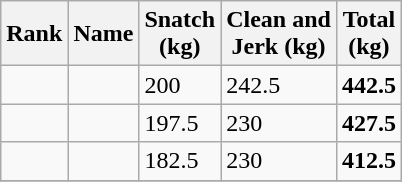<table class="wikitable">
<tr>
<th>Rank</th>
<th>Name</th>
<th>Snatch <br> (kg)</th>
<th>Clean and <br> Jerk (kg)</th>
<th>Total <br> (kg)</th>
</tr>
<tr>
<td align=center></td>
<td></td>
<td>200</td>
<td>242.5</td>
<td><strong>442.5</strong></td>
</tr>
<tr>
<td align=center></td>
<td></td>
<td>197.5</td>
<td>230</td>
<td><strong>427.5</strong></td>
</tr>
<tr>
<td align=center></td>
<td></td>
<td>182.5</td>
<td>230</td>
<td><strong>412.5</strong></td>
</tr>
<tr>
</tr>
</table>
